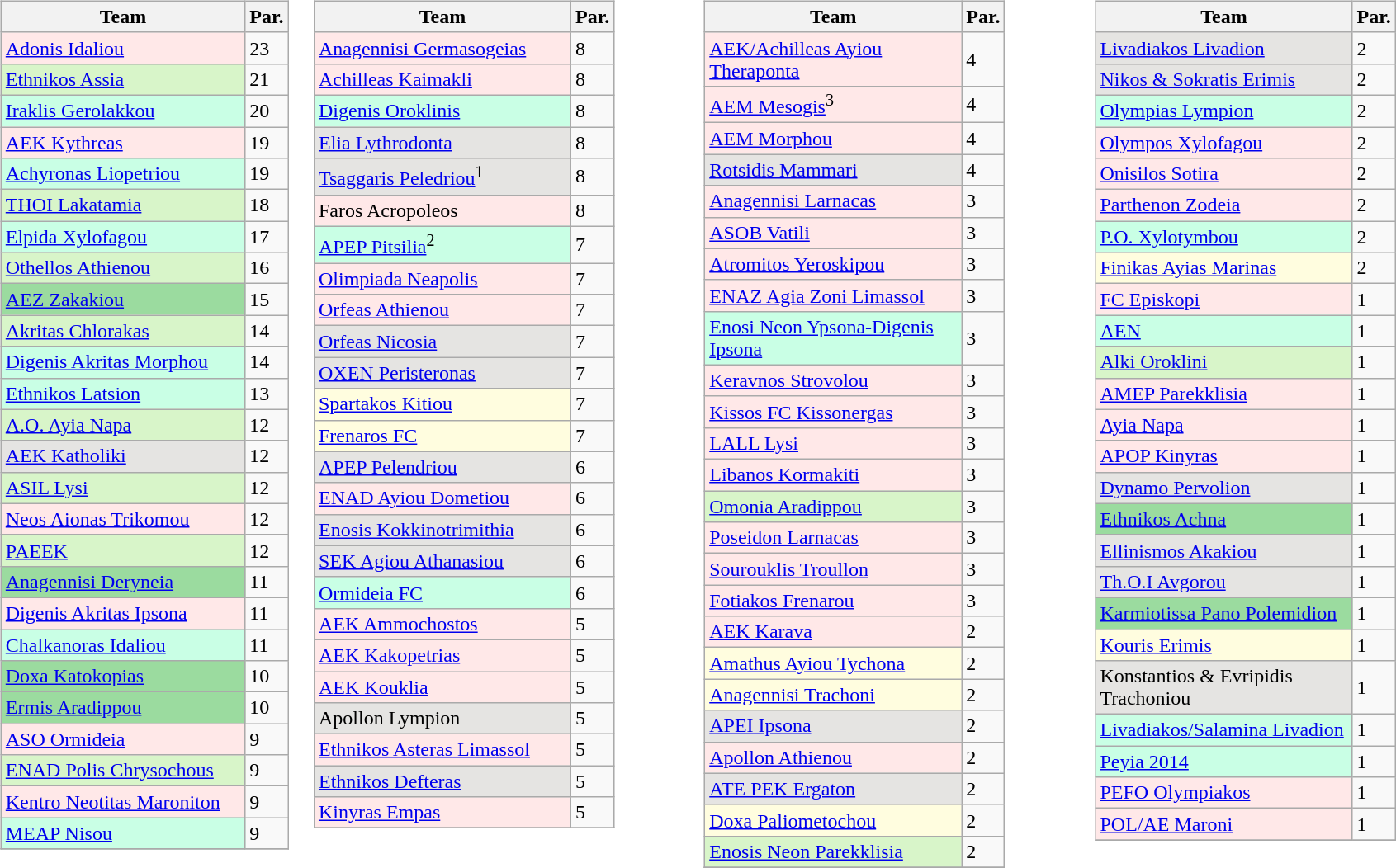<table>
<tr>
<td valign="top" width=20%><br><table class="wikitable" style="text-align:left style="font-size:85%">
<tr>
<th width="200">Team</th>
<th width="15"><span><strong>Par.</strong></span></th>
</tr>
<tr>
<td style="background:#FFE8E8"><a href='#'>Adonis Idaliou</a></td>
<td>23</td>
</tr>
<tr>
<td style="background:#D8F5C9"><a href='#'>Ethnikos Assia</a></td>
<td>21</td>
</tr>
<tr>
<td style="background:#C9FFE5"><a href='#'>Iraklis Gerolakkou</a></td>
<td>20</td>
</tr>
<tr>
<td style="background:#FFE8E8"><a href='#'>AEK Kythreas</a></td>
<td>19</td>
</tr>
<tr>
<td style="background:#C9FFE5"><a href='#'>Achyronas Liopetriou</a></td>
<td>19</td>
</tr>
<tr>
<td style="background:#D8F5C9"><a href='#'>THOI Lakatamia</a></td>
<td>18</td>
</tr>
<tr>
<td style="background:#C9FFE5"><a href='#'>Elpida Xylofagou</a></td>
<td>17</td>
</tr>
<tr>
<td style="background:#D8F5C9"><a href='#'>Othellos Athienou</a></td>
<td>16</td>
</tr>
<tr>
<td style="background:#9BDB9F"><a href='#'>AEZ Zakakiou</a></td>
<td>15</td>
</tr>
<tr>
<td style="background:#D8F5C9"><a href='#'>Akritas Chlorakas</a></td>
<td>14</td>
</tr>
<tr>
<td style="background:#C9FFE5"><a href='#'>Digenis Akritas Morphou</a></td>
<td>14</td>
</tr>
<tr>
<td style="background:#C9FFE5"><a href='#'>Ethnikos Latsion</a></td>
<td>13</td>
</tr>
<tr>
<td style="background:#D8F5C9"><a href='#'>A.O. Ayia Napa</a></td>
<td>12</td>
</tr>
<tr>
<td style="background:#E5E4E2"><a href='#'>AEK Katholiki</a></td>
<td>12</td>
</tr>
<tr>
<td style="background:#D8F5C9"><a href='#'>ASIL Lysi</a></td>
<td>12</td>
</tr>
<tr>
<td style="background:#FFE8E8"><a href='#'>Neos Aionas Trikomou</a></td>
<td>12</td>
</tr>
<tr>
<td style="background:#D8F5C9"><a href='#'>PAEEK</a></td>
<td>12</td>
</tr>
<tr>
<td style="background:#9BDB9F"><a href='#'>Anagennisi Deryneia</a></td>
<td>11</td>
</tr>
<tr>
<td style="background:#FFE8E8"><a href='#'>Digenis Akritas Ipsona</a></td>
<td>11</td>
</tr>
<tr>
<td style="background:#C9FFE5"><a href='#'>Chalkanoras Idaliou</a></td>
<td>11</td>
</tr>
<tr>
<td style="background:#9BDB9F"><a href='#'>Doxa Katokopias</a></td>
<td>10</td>
</tr>
<tr>
<td style="background:#9BDB9F"><a href='#'>Ermis Aradippou</a></td>
<td>10</td>
</tr>
<tr>
<td style="background:#FFE8E8"><a href='#'>ASO Ormideia</a></td>
<td>9</td>
</tr>
<tr>
<td style="background:#D8F5C9"><a href='#'>ENAD Polis Chrysochous</a></td>
<td>9</td>
</tr>
<tr>
<td style="background:#FFE8E8"><a href='#'>Kentro Neotitas Maroniton</a></td>
<td>9</td>
</tr>
<tr>
<td style="background:#C9FFE5"><a href='#'>MEAP Nisou</a></td>
<td>9</td>
</tr>
<tr>
</tr>
</table>
</td>
<td valign="top" width=25%><br><table class="wikitable" style="text-align:left style="font-size:85%">
<tr>
<th width="200">Team</th>
<th width="15"><span><strong>Par.</strong></span></th>
</tr>
<tr>
<td style="background:#FFE8E8"><a href='#'>Anagennisi Germasogeias</a></td>
<td>8</td>
</tr>
<tr>
<td style="background:#FFE8E8"><a href='#'>Achilleas Kaimakli</a></td>
<td>8</td>
</tr>
<tr>
<td style="background:#C9FFE5"><a href='#'>Digenis Oroklinis</a></td>
<td>8</td>
</tr>
<tr>
<td style="background:#E5E4E2"><a href='#'>Elia Lythrodonta</a></td>
<td>8</td>
</tr>
<tr>
<td style="background:#E5E4E2"><a href='#'>Tsaggaris Peledriou</a><sup>1</sup></td>
<td>8</td>
</tr>
<tr>
<td style="background:#FFE8E8">Faros Acropoleos</td>
<td>8</td>
</tr>
<tr>
<td style="background:#C9FFE5"><a href='#'>APEP Pitsilia</a><sup>2</sup></td>
<td>7</td>
</tr>
<tr>
<td style="background:#FFE8E8"><a href='#'>Olimpiada Neapolis</a></td>
<td>7</td>
</tr>
<tr>
<td style="background:#FFE8E8"><a href='#'>Orfeas Athienou</a></td>
<td>7</td>
</tr>
<tr>
<td style="background:#E5E4E2"><a href='#'>Orfeas Nicosia</a></td>
<td>7</td>
</tr>
<tr>
<td style="background:#E5E4E2"><a href='#'>OXEN Peristeronas</a></td>
<td>7</td>
</tr>
<tr>
<td style="background:#FFFDDF"><a href='#'>Spartakos Kitiou</a></td>
<td>7</td>
</tr>
<tr>
<td style="background:#FFFDDF"><a href='#'>Frenaros FC</a></td>
<td>7</td>
</tr>
<tr>
<td style="background:#E5E4E2"><a href='#'>APEP Pelendriou</a></td>
<td>6</td>
</tr>
<tr>
<td style="background:#FFE8E8"><a href='#'>ENAD Ayiou Dometiou</a></td>
<td>6</td>
</tr>
<tr>
<td style="background:#E5E4E2"><a href='#'>Enosis Kokkinotrimithia</a></td>
<td>6</td>
</tr>
<tr>
<td style="background:#E5E4E2"><a href='#'>SEK Agiou Athanasiou</a></td>
<td>6</td>
</tr>
<tr>
<td style="background:#C9FFE5"><a href='#'>Ormideia FC</a></td>
<td>6</td>
</tr>
<tr>
<td style="background:#FFE8E8"><a href='#'>AEK Ammochostos</a></td>
<td>5</td>
</tr>
<tr>
<td style="background:#FFE8E8"><a href='#'>AEK Kakopetrias</a></td>
<td>5</td>
</tr>
<tr>
<td style="background:#FFE8E8"><a href='#'>AEK Kouklia</a></td>
<td>5</td>
</tr>
<tr>
<td style="background:#E5E4E2">Apollon Lympion</td>
<td>5</td>
</tr>
<tr>
<td style="background:#FFE8E8"><a href='#'>Ethnikos Asteras Limassol</a></td>
<td>5</td>
</tr>
<tr>
<td style="background:#E5E4E2"><a href='#'>Ethnikos Defteras</a></td>
<td>5</td>
</tr>
<tr>
<td style="background:#FFE8E8"><a href='#'>Kinyras Empas</a></td>
<td>5</td>
</tr>
<tr>
</tr>
</table>
</td>
<td valign="top" width=25%><br><table class="wikitable" style="text-align:left style="font-size:85%">
<tr>
<th width="200">Team</th>
<th width="15"><span><strong>Par.</strong></span></th>
</tr>
<tr>
<td style="background:#FFE8E8"><a href='#'>AEK/Achilleas Ayiou Theraponta</a></td>
<td>4</td>
</tr>
<tr>
<td style="background:#FFE8E8"><a href='#'>AEM Mesogis</a><sup>3</sup></td>
<td>4</td>
</tr>
<tr>
<td style="background:#FFE8E8"><a href='#'>AEM Morphou</a></td>
<td>4</td>
</tr>
<tr>
<td style="background:#E5E4E2"><a href='#'>Rotsidis Mammari</a></td>
<td>4</td>
</tr>
<tr>
<td style="background:#FFE8E8"><a href='#'>Anagennisi Larnacas</a></td>
<td>3</td>
</tr>
<tr>
<td style="background:#FFE8E8"><a href='#'>ASOB Vatili</a></td>
<td>3</td>
</tr>
<tr>
<td style="background:#FFE8E8"><a href='#'>Atromitos Yeroskipou</a></td>
<td>3</td>
</tr>
<tr>
<td style="background:#FFE8E8"><a href='#'>ENAZ Agia Zoni Limassol</a></td>
<td>3</td>
</tr>
<tr>
<td style="background:#C9FFE5"><a href='#'>Enosi Neon Ypsona-Digenis Ipsona</a></td>
<td>3</td>
</tr>
<tr>
<td style="background:#FFE8E8"><a href='#'>Keravnos Strovolou</a></td>
<td>3</td>
</tr>
<tr>
<td style="background:#FFE8E8"><a href='#'>Kissos FC Kissonergas</a></td>
<td>3</td>
</tr>
<tr>
<td style="background:#FFE8E8"><a href='#'>LALL Lysi</a></td>
<td>3</td>
</tr>
<tr>
<td style="background:#FFE8E8"><a href='#'>Libanos Kormakiti</a></td>
<td>3</td>
</tr>
<tr>
<td style="background:#D8F5C9"><a href='#'>Omonia Aradippou</a></td>
<td>3</td>
</tr>
<tr>
<td style="background:#FFE8E8"><a href='#'>Poseidon Larnacas</a></td>
<td>3</td>
</tr>
<tr>
<td style="background:#FFE8E8"><a href='#'>Sourouklis Troullon</a></td>
<td>3</td>
</tr>
<tr>
<td style="background:#FFE8E8"><a href='#'>Fotiakos Frenarou</a></td>
<td>3</td>
</tr>
<tr>
<td style="background:#FFE8E8"><a href='#'>AEK Karava</a></td>
<td>2</td>
</tr>
<tr>
<td style="background:#FFFDDF"><a href='#'>Amathus Ayiou Tychona</a></td>
<td>2</td>
</tr>
<tr>
<td style="background:#FFFDDF"><a href='#'>Anagennisi Trachoni</a></td>
<td>2</td>
</tr>
<tr>
<td style="background:#E5E4E2"><a href='#'>APEI Ipsona</a></td>
<td>2</td>
</tr>
<tr>
<td style="background:#FFE8E8"><a href='#'>Apollon Athienou</a></td>
<td>2</td>
</tr>
<tr>
<td style="background:#E5E4E2"><a href='#'>ATE PEK Ergaton</a></td>
<td>2</td>
</tr>
<tr>
<td style="background:#FFFDDF"><a href='#'>Doxa Paliometochou</a></td>
<td>2</td>
</tr>
<tr>
<td style="background:#D8F5C9"><a href='#'>Enosis Neon Parekklisia</a></td>
<td>2</td>
</tr>
<tr>
</tr>
</table>
</td>
<td valign="top" width=30%><br><table class="wikitable" style="text-align:left style="font-size:85%">
<tr>
<th width="200">Team</th>
<th width="15"><span><strong>Par.</strong></span></th>
</tr>
<tr>
<td style="background:#E5E4E2"><a href='#'>Livadiakos Livadion</a></td>
<td>2</td>
</tr>
<tr>
<td style="background:#E5E4E2"><a href='#'>Nikos & Sokratis Erimis</a></td>
<td>2</td>
</tr>
<tr>
<td style="background:#C9FFE5"><a href='#'>Olympias Lympion</a></td>
<td>2</td>
</tr>
<tr>
<td style="background:#FFE8E8"><a href='#'>Olympos Xylofagou</a></td>
<td>2</td>
</tr>
<tr>
<td style="background:#FFE8E8"><a href='#'>Onisilos Sotira</a></td>
<td>2</td>
</tr>
<tr>
<td style="background:#FFE8E8"><a href='#'>Parthenon Zodeia</a></td>
<td>2</td>
</tr>
<tr>
<td style="background:#C9FFE5"><a href='#'>P.O. Xylotymbou</a></td>
<td>2</td>
</tr>
<tr>
<td style="background:#FFFDDF"><a href='#'>Finikas Ayias Marinas</a></td>
<td>2</td>
</tr>
<tr>
<td style="background:#FFE8E8"><a href='#'>FC Episkopi</a></td>
<td>1</td>
</tr>
<tr>
<td style="background:#C9FFE5"><a href='#'>AEN</a></td>
<td>1</td>
</tr>
<tr>
<td style="background:#D8F5C9"><a href='#'>Alki Oroklini</a></td>
<td>1</td>
</tr>
<tr>
<td style="background:#FFE8E8"><a href='#'>AMEP Parekklisia</a></td>
<td>1</td>
</tr>
<tr>
<td style="background:#FFE8E8"><a href='#'>Ayia Napa</a></td>
<td>1</td>
</tr>
<tr>
<td style="background:#FFE8E8"><a href='#'>APOP Kinyras</a></td>
<td>1</td>
</tr>
<tr>
<td style="background:#E5E4E2"><a href='#'>Dynamo Pervolion</a></td>
<td>1</td>
</tr>
<tr>
<td style="background:#9BDB9F"><a href='#'>Ethnikos Achna</a></td>
<td>1</td>
</tr>
<tr>
<td style="background:#E5E4E2"><a href='#'>Ellinismos Akakiou</a></td>
<td>1</td>
</tr>
<tr>
<td style="background:#E5E4E2"><a href='#'>Th.O.I Avgorou</a></td>
<td>1</td>
</tr>
<tr>
<td style="background:#9BDB9F"><a href='#'>Karmiotissa Pano Polemidion</a></td>
<td>1</td>
</tr>
<tr>
<td style="background:#FFFDDF"><a href='#'>Kouris Erimis</a></td>
<td>1</td>
</tr>
<tr>
<td style="background:#E5E4E2">Konstantios & Evripidis Trachoniou</td>
<td>1</td>
</tr>
<tr>
<td style="background:#C9FFE5"><a href='#'>Livadiakos/Salamina Livadion</a></td>
<td>1</td>
</tr>
<tr>
<td style="background:#C9FFE5"><a href='#'>Peyia 2014</a></td>
<td>1</td>
</tr>
<tr>
<td style="background:#FFE8E8"><a href='#'>PEFO Olympiakos</a></td>
<td>1</td>
</tr>
<tr>
<td style="background:#FFE8E8"><a href='#'>POL/AE Maroni</a></td>
<td>1</td>
</tr>
<tr>
</tr>
</table>
</td>
</tr>
</table>
